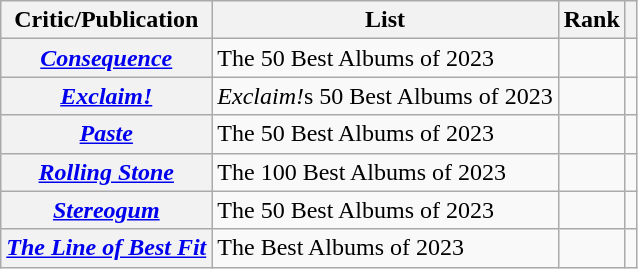<table class="wikitable sortable plainrowheaders" style="border:none; margin:0;">
<tr>
<th scope="col">Critic/Publication</th>
<th scope="col" class="unsortable">List</th>
<th scope="col" data-sort-type="number">Rank</th>
<th scope="col" class="unsortable"></th>
</tr>
<tr>
<th scope="row"><em><a href='#'>Consequence</a></em></th>
<td>The 50 Best Albums of 2023</td>
<td></td>
<td></td>
</tr>
<tr>
<th scope="row"><em><a href='#'>Exclaim!</a></em></th>
<td><em>Exclaim!</em>s 50 Best Albums of 2023</td>
<td></td>
<td></td>
</tr>
<tr>
<th scope="row"><em><a href='#'>Paste</a></em></th>
<td>The 50 Best Albums of 2023</td>
<td></td>
<td></td>
</tr>
<tr>
<th scope="row"><em><a href='#'>Rolling Stone</a></em></th>
<td>The 100 Best Albums of 2023</td>
<td></td>
<td></td>
</tr>
<tr>
<th scope="row"><em><a href='#'>Stereogum</a></em></th>
<td>The 50 Best Albums of 2023</td>
<td></td>
<td></td>
</tr>
<tr>
<th scope="row"><em><a href='#'>The Line of Best Fit</a></em></th>
<td>The Best Albums of 2023</td>
<td></td>
<td></td>
</tr>
</table>
